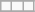<table class="wikitable">
<tr>
</tr>
<tr>
<td></td>
<td></td>
<td></td>
</tr>
<tr>
</tr>
</table>
